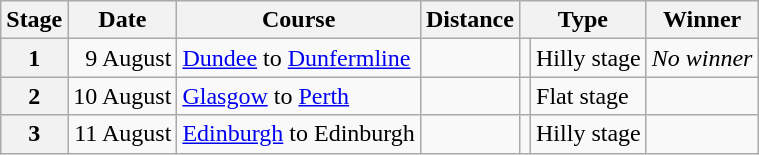<table class="wikitable">
<tr>
<th scope="col">Stage</th>
<th scope="col">Date</th>
<th scope="col">Course</th>
<th scope="col">Distance</th>
<th scope="col" colspan="2">Type</th>
<th scope="col">Winner</th>
</tr>
<tr>
<th scope="row">1</th>
<td style="text-align:right">9 August</td>
<td><a href='#'>Dundee</a> to <a href='#'>Dunfermline</a></td>
<td style="text-align:center;"></td>
<td></td>
<td>Hilly stage</td>
<td><em>No winner</em></td>
</tr>
<tr>
<th scope="row">2</th>
<td style="text-align:right">10 August</td>
<td><a href='#'>Glasgow</a> to <a href='#'>Perth</a></td>
<td style="text-align:center;"></td>
<td></td>
<td>Flat stage</td>
<td></td>
</tr>
<tr>
<th scope="row">3</th>
<td style="text-align:right">11 August</td>
<td><a href='#'>Edinburgh</a> to Edinburgh</td>
<td style="text-align:center;"></td>
<td></td>
<td>Hilly stage</td>
<td></td>
</tr>
</table>
